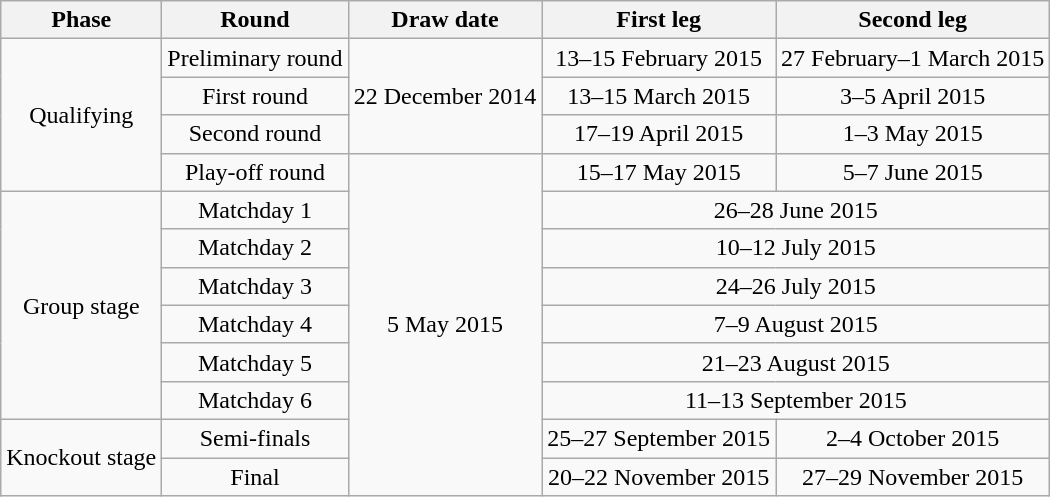<table class="wikitable" style="text-align:center">
<tr>
<th>Phase</th>
<th>Round</th>
<th>Draw date</th>
<th>First leg</th>
<th>Second leg</th>
</tr>
<tr>
<td rowspan=4>Qualifying</td>
<td>Preliminary round</td>
<td rowspan=3>22 December 2014</td>
<td>13–15 February 2015</td>
<td>27 February–1 March 2015</td>
</tr>
<tr>
<td>First round</td>
<td>13–15 March 2015</td>
<td>3–5 April 2015</td>
</tr>
<tr>
<td>Second round</td>
<td>17–19 April 2015</td>
<td>1–3 May 2015</td>
</tr>
<tr>
<td>Play-off round</td>
<td rowspan=9>5 May 2015</td>
<td>15–17 May 2015</td>
<td>5–7 June 2015</td>
</tr>
<tr>
<td rowspan=6>Group stage</td>
<td>Matchday 1</td>
<td colspan=2>26–28 June 2015</td>
</tr>
<tr>
<td>Matchday 2</td>
<td colspan=2>10–12 July 2015</td>
</tr>
<tr>
<td>Matchday 3</td>
<td colspan=2>24–26 July 2015</td>
</tr>
<tr>
<td>Matchday 4</td>
<td colspan=2>7–9 August 2015</td>
</tr>
<tr>
<td>Matchday 5</td>
<td colspan=2>21–23 August 2015</td>
</tr>
<tr>
<td>Matchday 6</td>
<td colspan=2>11–13 September 2015</td>
</tr>
<tr>
<td rowspan=2>Knockout stage</td>
<td>Semi-finals</td>
<td>25–27 September 2015</td>
<td>2–4 October 2015</td>
</tr>
<tr>
<td>Final</td>
<td>20–22 November 2015</td>
<td>27–29 November 2015</td>
</tr>
</table>
